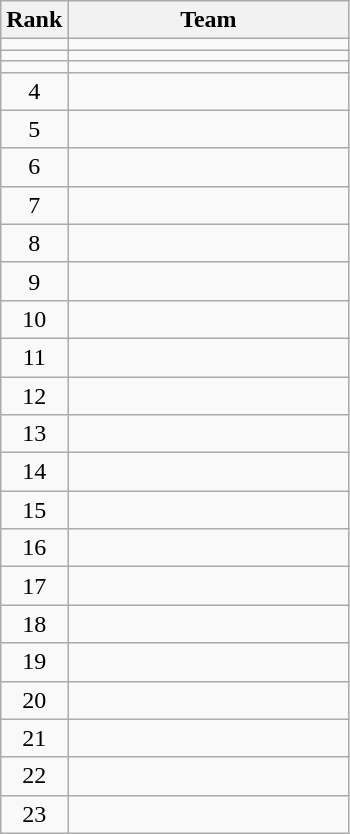<table class=wikitable style="text-align:center;">
<tr>
<th>Rank</th>
<th width=180>Team</th>
</tr>
<tr>
<td></td>
<td align=left></td>
</tr>
<tr>
<td></td>
<td align=left></td>
</tr>
<tr>
<td></td>
<td align=left></td>
</tr>
<tr>
<td>4</td>
<td align=left></td>
</tr>
<tr>
<td>5</td>
<td align=left></td>
</tr>
<tr>
<td>6</td>
<td align=left></td>
</tr>
<tr>
<td>7</td>
<td align=left></td>
</tr>
<tr>
<td>8</td>
<td align=left></td>
</tr>
<tr>
<td>9</td>
<td align=left></td>
</tr>
<tr>
<td>10</td>
<td align=left></td>
</tr>
<tr>
<td>11</td>
<td align=left></td>
</tr>
<tr>
<td>12</td>
<td align=left></td>
</tr>
<tr>
<td>13</td>
<td align=left></td>
</tr>
<tr>
<td>14</td>
<td align=left></td>
</tr>
<tr>
<td>15</td>
<td align=left></td>
</tr>
<tr>
<td>16</td>
<td align=left></td>
</tr>
<tr>
<td>17</td>
<td align=left></td>
</tr>
<tr>
<td>18</td>
<td align=left></td>
</tr>
<tr>
<td>19</td>
<td align=left></td>
</tr>
<tr>
<td>20</td>
<td align=left></td>
</tr>
<tr>
<td>21</td>
<td align=left></td>
</tr>
<tr>
<td>22</td>
<td align=left></td>
</tr>
<tr>
<td>23</td>
<td align=left></td>
</tr>
</table>
